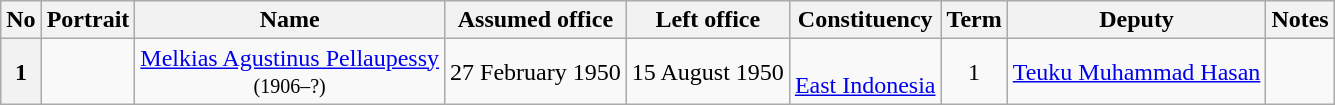<table class="wikitable" style="text-align:center;">
<tr>
<th>No</th>
<th>Portrait</th>
<th>Name</th>
<th>Assumed office</th>
<th>Left office</th>
<th>Constituency</th>
<th>Term</th>
<th>Deputy</th>
<th>Notes</th>
</tr>
<tr>
<th>1</th>
<td></td>
<td><a href='#'>Melkias Agustinus Pellaupessy</a><br><small>(1906–?)</small></td>
<td>27 February 1950</td>
<td>15 August 1950</td>
<td><br><a href='#'>East Indonesia</a></td>
<td>1</td>
<td><a href='#'>Teuku Muhammad Hasan</a></td>
<td></td>
</tr>
</table>
